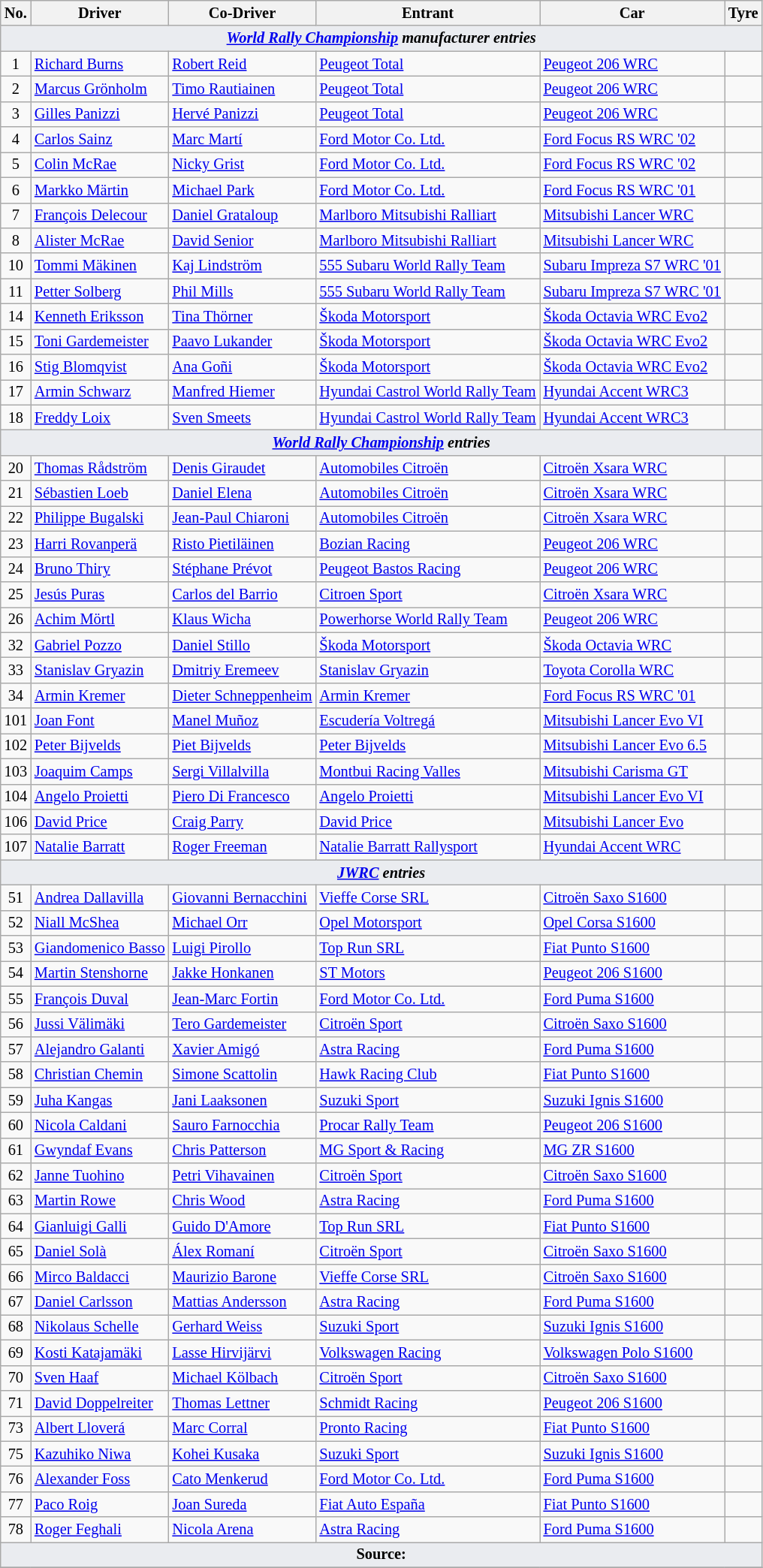<table class="wikitable" style="font-size: 85%;">
<tr>
<th>No.</th>
<th>Driver</th>
<th>Co-Driver</th>
<th>Entrant</th>
<th>Car</th>
<th>Tyre</th>
</tr>
<tr>
<td style="background-color:#EAECF0; text-align:center" colspan="6"><strong><em><a href='#'>World Rally Championship</a> manufacturer entries</em></strong></td>
</tr>
<tr>
<td align="center">1</td>
<td> <a href='#'>Richard Burns</a></td>
<td> <a href='#'>Robert Reid</a></td>
<td> <a href='#'>Peugeot Total</a></td>
<td><a href='#'>Peugeot 206 WRC</a></td>
<td align="center"></td>
</tr>
<tr>
<td align="center">2</td>
<td> <a href='#'>Marcus Grönholm</a></td>
<td> <a href='#'>Timo Rautiainen</a></td>
<td> <a href='#'>Peugeot Total</a></td>
<td><a href='#'>Peugeot 206 WRC</a></td>
<td align="center"></td>
</tr>
<tr>
<td align="center">3</td>
<td> <a href='#'>Gilles Panizzi</a></td>
<td> <a href='#'>Hervé Panizzi</a></td>
<td> <a href='#'>Peugeot Total</a></td>
<td><a href='#'>Peugeot 206 WRC</a></td>
<td align="center"></td>
</tr>
<tr>
<td align="center">4</td>
<td> <a href='#'>Carlos Sainz</a></td>
<td> <a href='#'>Marc Martí</a></td>
<td> <a href='#'>Ford Motor Co. Ltd.</a></td>
<td><a href='#'>Ford Focus RS WRC '02</a></td>
<td align="center"></td>
</tr>
<tr>
<td align="center">5</td>
<td> <a href='#'>Colin McRae</a></td>
<td> <a href='#'>Nicky Grist</a></td>
<td> <a href='#'>Ford Motor Co. Ltd.</a></td>
<td><a href='#'>Ford Focus RS WRC '02</a></td>
<td align="center"></td>
</tr>
<tr>
<td align="center">6</td>
<td> <a href='#'>Markko Märtin</a></td>
<td> <a href='#'>Michael Park</a></td>
<td> <a href='#'>Ford Motor Co. Ltd.</a></td>
<td><a href='#'>Ford Focus RS WRC '01</a></td>
<td align="center"></td>
</tr>
<tr>
<td align="center">7</td>
<td> <a href='#'>François Delecour</a></td>
<td> <a href='#'>Daniel Grataloup</a></td>
<td> <a href='#'>Marlboro Mitsubishi Ralliart</a></td>
<td><a href='#'>Mitsubishi Lancer WRC</a></td>
<td align="center"></td>
</tr>
<tr>
<td align="center">8</td>
<td> <a href='#'>Alister McRae</a></td>
<td> <a href='#'>David Senior</a></td>
<td> <a href='#'>Marlboro Mitsubishi Ralliart</a></td>
<td><a href='#'>Mitsubishi Lancer WRC</a></td>
<td align="center"></td>
</tr>
<tr>
<td align="center">10</td>
<td> <a href='#'>Tommi Mäkinen</a></td>
<td> <a href='#'>Kaj Lindström</a></td>
<td> <a href='#'>555 Subaru World Rally Team</a></td>
<td><a href='#'>Subaru Impreza S7 WRC '01</a></td>
<td align="center"></td>
</tr>
<tr>
<td align="center">11</td>
<td> <a href='#'>Petter Solberg</a></td>
<td> <a href='#'>Phil Mills</a></td>
<td> <a href='#'>555 Subaru World Rally Team</a></td>
<td><a href='#'>Subaru Impreza S7 WRC '01</a></td>
<td align="center"></td>
</tr>
<tr>
<td align="center">14</td>
<td> <a href='#'>Kenneth Eriksson</a></td>
<td> <a href='#'>Tina Thörner</a></td>
<td> <a href='#'>Škoda Motorsport</a></td>
<td><a href='#'>Škoda Octavia WRC Evo2</a></td>
<td align="center"></td>
</tr>
<tr>
<td align="center">15</td>
<td> <a href='#'>Toni Gardemeister</a></td>
<td> <a href='#'>Paavo Lukander</a></td>
<td> <a href='#'>Škoda Motorsport</a></td>
<td><a href='#'>Škoda Octavia WRC Evo2</a></td>
<td align="center"></td>
</tr>
<tr>
<td align="center">16</td>
<td> <a href='#'>Stig Blomqvist</a></td>
<td> <a href='#'>Ana Goñi</a></td>
<td> <a href='#'>Škoda Motorsport</a></td>
<td><a href='#'>Škoda Octavia WRC Evo2</a></td>
<td align="center"></td>
</tr>
<tr>
<td align="center">17</td>
<td> <a href='#'>Armin Schwarz</a></td>
<td> <a href='#'>Manfred Hiemer</a></td>
<td> <a href='#'>Hyundai Castrol World Rally Team</a></td>
<td><a href='#'>Hyundai Accent WRC3</a></td>
<td align="center"></td>
</tr>
<tr>
<td align="center">18</td>
<td> <a href='#'>Freddy Loix</a></td>
<td> <a href='#'>Sven Smeets</a></td>
<td> <a href='#'>Hyundai Castrol World Rally Team</a></td>
<td><a href='#'>Hyundai Accent WRC3</a></td>
<td align="center"></td>
</tr>
<tr>
<td style="background-color:#EAECF0; text-align:center" colspan="6"><strong><em><a href='#'>World Rally Championship</a> entries</em></strong></td>
</tr>
<tr>
<td align="center">20</td>
<td> <a href='#'>Thomas Rådström</a></td>
<td> <a href='#'>Denis Giraudet</a></td>
<td> <a href='#'>Automobiles Citroën</a></td>
<td><a href='#'>Citroën Xsara WRC</a></td>
<td align="center"></td>
</tr>
<tr>
<td align="center">21</td>
<td> <a href='#'>Sébastien Loeb</a></td>
<td> <a href='#'>Daniel Elena</a></td>
<td> <a href='#'>Automobiles Citroën</a></td>
<td><a href='#'>Citroën Xsara WRC</a></td>
<td align="center"></td>
</tr>
<tr>
<td align="center">22</td>
<td> <a href='#'>Philippe Bugalski</a></td>
<td> <a href='#'>Jean-Paul Chiaroni</a></td>
<td> <a href='#'>Automobiles Citroën</a></td>
<td><a href='#'>Citroën Xsara WRC</a></td>
<td align="center"></td>
</tr>
<tr>
<td align="center">23</td>
<td> <a href='#'>Harri Rovanperä</a></td>
<td> <a href='#'>Risto Pietiläinen</a></td>
<td> <a href='#'>Bozian Racing</a></td>
<td><a href='#'>Peugeot 206 WRC</a></td>
<td align="center"></td>
</tr>
<tr>
<td align="center">24</td>
<td> <a href='#'>Bruno Thiry</a></td>
<td> <a href='#'>Stéphane Prévot</a></td>
<td> <a href='#'>Peugeot Bastos Racing</a></td>
<td><a href='#'>Peugeot 206 WRC</a></td>
<td align="center"></td>
</tr>
<tr>
<td align="center">25</td>
<td> <a href='#'>Jesús Puras</a></td>
<td> <a href='#'>Carlos del Barrio</a></td>
<td> <a href='#'>Citroen Sport</a></td>
<td><a href='#'>Citroën Xsara WRC</a></td>
<td align="center"></td>
</tr>
<tr>
<td align="center">26</td>
<td> <a href='#'>Achim Mörtl</a></td>
<td> <a href='#'>Klaus Wicha</a></td>
<td> <a href='#'>Powerhorse World Rally Team</a></td>
<td><a href='#'>Peugeot 206 WRC</a></td>
<td align="center"></td>
</tr>
<tr>
<td align="center">32</td>
<td> <a href='#'>Gabriel Pozzo</a></td>
<td> <a href='#'>Daniel Stillo</a></td>
<td> <a href='#'>Škoda Motorsport</a></td>
<td><a href='#'>Škoda Octavia WRC</a></td>
<td align="center"></td>
</tr>
<tr>
<td align="center">33</td>
<td> <a href='#'>Stanislav Gryazin</a></td>
<td> <a href='#'>Dmitriy Eremeev</a></td>
<td> <a href='#'>Stanislav Gryazin</a></td>
<td><a href='#'>Toyota Corolla WRC</a></td>
<td></td>
</tr>
<tr>
<td align="center">34</td>
<td> <a href='#'>Armin Kremer</a></td>
<td> <a href='#'>Dieter Schneppenheim</a></td>
<td> <a href='#'>Armin Kremer</a></td>
<td><a href='#'>Ford Focus RS WRC '01</a></td>
<td align="center"></td>
</tr>
<tr>
<td align="center">101</td>
<td> <a href='#'>Joan Font</a></td>
<td> <a href='#'>Manel Muñoz</a></td>
<td> <a href='#'>Escudería Voltregá</a></td>
<td><a href='#'>Mitsubishi Lancer Evo VI</a></td>
<td></td>
</tr>
<tr>
<td align="center">102</td>
<td> <a href='#'>Peter Bijvelds</a></td>
<td> <a href='#'>Piet Bijvelds</a></td>
<td> <a href='#'>Peter Bijvelds</a></td>
<td><a href='#'>Mitsubishi Lancer Evo 6.5</a></td>
<td></td>
</tr>
<tr>
<td align="center">103</td>
<td> <a href='#'>Joaquim Camps</a></td>
<td> <a href='#'>Sergi Villalvilla</a></td>
<td> <a href='#'>Montbui Racing Valles</a></td>
<td><a href='#'>Mitsubishi Carisma GT</a></td>
<td></td>
</tr>
<tr>
<td align="center">104</td>
<td> <a href='#'>Angelo Proietti</a></td>
<td> <a href='#'>Piero Di Francesco</a></td>
<td> <a href='#'>Angelo Proietti</a></td>
<td><a href='#'>Mitsubishi Lancer Evo VI</a></td>
<td></td>
</tr>
<tr>
<td align="center">106</td>
<td> <a href='#'>David Price</a></td>
<td> <a href='#'>Craig Parry</a></td>
<td> <a href='#'>David Price</a></td>
<td><a href='#'>Mitsubishi Lancer Evo</a></td>
<td></td>
</tr>
<tr>
<td align="center">107</td>
<td> <a href='#'>Natalie Barratt</a></td>
<td> <a href='#'>Roger Freeman</a></td>
<td> <a href='#'>Natalie Barratt Rallysport</a></td>
<td><a href='#'>Hyundai Accent WRC</a></td>
<td></td>
</tr>
<tr>
<td style="background-color:#EAECF0; text-align:center" colspan="6"><strong><em><a href='#'>JWRC</a> entries</em></strong></td>
</tr>
<tr>
<td align="center">51</td>
<td> <a href='#'>Andrea Dallavilla</a></td>
<td> <a href='#'>Giovanni Bernacchini</a></td>
<td> <a href='#'>Vieffe Corse SRL</a></td>
<td><a href='#'>Citroën Saxo S1600</a></td>
<td align="center"></td>
</tr>
<tr>
<td align="center">52</td>
<td> <a href='#'>Niall McShea</a></td>
<td> <a href='#'>Michael Orr</a></td>
<td> <a href='#'>Opel Motorsport</a></td>
<td><a href='#'>Opel Corsa S1600</a></td>
<td align="center"></td>
</tr>
<tr>
<td align="center">53</td>
<td> <a href='#'>Giandomenico Basso</a></td>
<td> <a href='#'>Luigi Pirollo</a></td>
<td> <a href='#'>Top Run SRL</a></td>
<td><a href='#'>Fiat Punto S1600</a></td>
<td align="center"></td>
</tr>
<tr>
<td align="center">54</td>
<td> <a href='#'>Martin Stenshorne</a></td>
<td> <a href='#'>Jakke Honkanen</a></td>
<td> <a href='#'>ST Motors</a></td>
<td><a href='#'>Peugeot 206 S1600</a></td>
<td align="center"></td>
</tr>
<tr>
<td align="center">55</td>
<td> <a href='#'>François Duval</a></td>
<td> <a href='#'>Jean-Marc Fortin</a></td>
<td> <a href='#'>Ford Motor Co. Ltd.</a></td>
<td><a href='#'>Ford Puma S1600</a></td>
<td align="center"></td>
</tr>
<tr>
<td align="center">56</td>
<td> <a href='#'>Jussi Välimäki</a></td>
<td> <a href='#'>Tero Gardemeister</a></td>
<td> <a href='#'>Citroën Sport</a></td>
<td><a href='#'>Citroën Saxo S1600</a></td>
<td align="center"></td>
</tr>
<tr>
<td align="center">57</td>
<td> <a href='#'>Alejandro Galanti</a></td>
<td> <a href='#'>Xavier Amigó</a></td>
<td> <a href='#'>Astra Racing</a></td>
<td><a href='#'>Ford Puma S1600</a></td>
<td align="center"></td>
</tr>
<tr>
<td align="center">58</td>
<td> <a href='#'>Christian Chemin</a></td>
<td> <a href='#'>Simone Scattolin</a></td>
<td> <a href='#'>Hawk Racing Club</a></td>
<td><a href='#'>Fiat Punto S1600</a></td>
<td align="center"></td>
</tr>
<tr>
<td align="center">59</td>
<td> <a href='#'>Juha Kangas</a></td>
<td> <a href='#'>Jani Laaksonen</a></td>
<td> <a href='#'>Suzuki Sport</a></td>
<td><a href='#'>Suzuki Ignis S1600</a></td>
<td align="center"></td>
</tr>
<tr>
<td align="center">60</td>
<td> <a href='#'>Nicola Caldani</a></td>
<td> <a href='#'>Sauro Farnocchia</a></td>
<td> <a href='#'>Procar Rally Team</a></td>
<td><a href='#'>Peugeot 206 S1600</a></td>
<td align="center"></td>
</tr>
<tr>
<td align="center">61</td>
<td> <a href='#'>Gwyndaf Evans</a></td>
<td> <a href='#'>Chris Patterson</a></td>
<td> <a href='#'>MG Sport & Racing</a></td>
<td><a href='#'>MG ZR S1600</a></td>
<td align="center"></td>
</tr>
<tr>
<td align="center">62</td>
<td> <a href='#'>Janne Tuohino</a></td>
<td> <a href='#'>Petri Vihavainen</a></td>
<td> <a href='#'>Citroën Sport</a></td>
<td><a href='#'>Citroën Saxo S1600</a></td>
<td align="center"></td>
</tr>
<tr>
<td align="center">63</td>
<td> <a href='#'>Martin Rowe</a></td>
<td> <a href='#'>Chris Wood</a></td>
<td> <a href='#'>Astra Racing</a></td>
<td><a href='#'>Ford Puma S1600</a></td>
<td align="center"></td>
</tr>
<tr>
<td align="center">64</td>
<td> <a href='#'>Gianluigi Galli</a></td>
<td> <a href='#'>Guido D'Amore</a></td>
<td> <a href='#'>Top Run SRL</a></td>
<td><a href='#'>Fiat Punto S1600</a></td>
<td align="center"></td>
</tr>
<tr>
<td align="center">65</td>
<td> <a href='#'>Daniel Solà</a></td>
<td> <a href='#'>Álex Romaní</a></td>
<td> <a href='#'>Citroën Sport</a></td>
<td><a href='#'>Citroën Saxo S1600</a></td>
<td align="center"></td>
</tr>
<tr>
<td align="center">66</td>
<td> <a href='#'>Mirco Baldacci</a></td>
<td> <a href='#'>Maurizio Barone</a></td>
<td> <a href='#'>Vieffe Corse SRL</a></td>
<td><a href='#'>Citroën Saxo S1600</a></td>
<td align="center"></td>
</tr>
<tr>
<td align="center">67</td>
<td> <a href='#'>Daniel Carlsson</a></td>
<td> <a href='#'>Mattias Andersson</a></td>
<td> <a href='#'>Astra Racing</a></td>
<td><a href='#'>Ford Puma S1600</a></td>
<td align="center"></td>
</tr>
<tr>
<td align="center">68</td>
<td> <a href='#'>Nikolaus Schelle</a></td>
<td> <a href='#'>Gerhard Weiss</a></td>
<td> <a href='#'>Suzuki Sport</a></td>
<td><a href='#'>Suzuki Ignis S1600</a></td>
<td align="center"></td>
</tr>
<tr>
<td align="center">69</td>
<td> <a href='#'>Kosti Katajamäki</a></td>
<td> <a href='#'>Lasse Hirvijärvi</a></td>
<td> <a href='#'>Volkswagen Racing</a></td>
<td><a href='#'>Volkswagen Polo S1600</a></td>
<td align="center"></td>
</tr>
<tr>
<td align="center">70</td>
<td> <a href='#'>Sven Haaf</a></td>
<td> <a href='#'>Michael Kölbach</a></td>
<td> <a href='#'>Citroën Sport</a></td>
<td><a href='#'>Citroën Saxo S1600</a></td>
<td align="center"></td>
</tr>
<tr>
<td align="center">71</td>
<td> <a href='#'>David Doppelreiter</a></td>
<td> <a href='#'>Thomas Lettner</a></td>
<td> <a href='#'>Schmidt Racing</a></td>
<td><a href='#'>Peugeot 206 S1600</a></td>
<td align="center"></td>
</tr>
<tr>
<td align="center">73</td>
<td> <a href='#'>Albert Lloverá</a></td>
<td> <a href='#'>Marc Corral</a></td>
<td> <a href='#'>Pronto Racing</a></td>
<td><a href='#'>Fiat Punto S1600</a></td>
<td align="center"></td>
</tr>
<tr>
<td align="center">75</td>
<td> <a href='#'>Kazuhiko Niwa</a></td>
<td> <a href='#'>Kohei Kusaka</a></td>
<td> <a href='#'>Suzuki Sport</a></td>
<td><a href='#'>Suzuki Ignis S1600</a></td>
<td align="center"></td>
</tr>
<tr>
<td align="center">76</td>
<td> <a href='#'>Alexander Foss</a></td>
<td> <a href='#'>Cato Menkerud</a></td>
<td> <a href='#'>Ford Motor Co. Ltd.</a></td>
<td><a href='#'>Ford Puma S1600</a></td>
<td align="center"></td>
</tr>
<tr>
<td align="center">77</td>
<td> <a href='#'>Paco Roig</a></td>
<td> <a href='#'>Joan Sureda</a></td>
<td> <a href='#'>Fiat Auto España</a></td>
<td><a href='#'>Fiat Punto S1600</a></td>
<td align="center"></td>
</tr>
<tr>
<td align="center">78</td>
<td> <a href='#'>Roger Feghali</a></td>
<td> <a href='#'>Nicola Arena</a></td>
<td> <a href='#'>Astra Racing</a></td>
<td><a href='#'>Ford Puma S1600</a></td>
<td align="center"></td>
</tr>
<tr>
<td style="background-color:#EAECF0; text-align:center" colspan="6"><strong>Source:</strong></td>
</tr>
<tr>
</tr>
</table>
